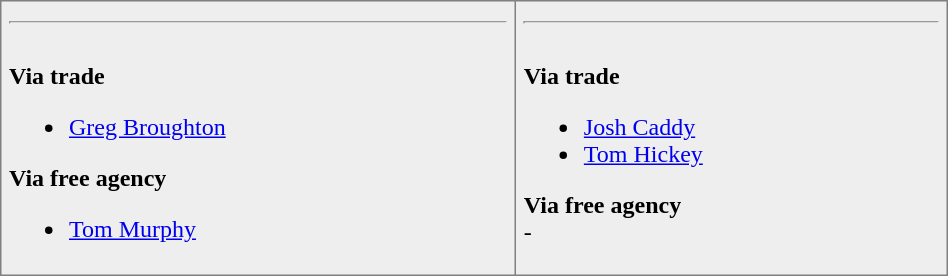<table border="1" style="border-collapse:collapse; background:#eee; width: 50%"  cellpadding="5">
<tr>
<td valign="top"> <hr><br><strong>Via trade</strong><ul><li><a href='#'>Greg Broughton</a></li></ul><strong>Via free agency</strong><ul><li><a href='#'>Tom Murphy</a></li></ul></td>
<td valign="top"> <hr><br><strong>Via trade</strong><ul><li><a href='#'>Josh Caddy</a></li><li><a href='#'>Tom Hickey</a></li></ul><strong>Via free agency</strong> <br>
-</td>
</tr>
</table>
